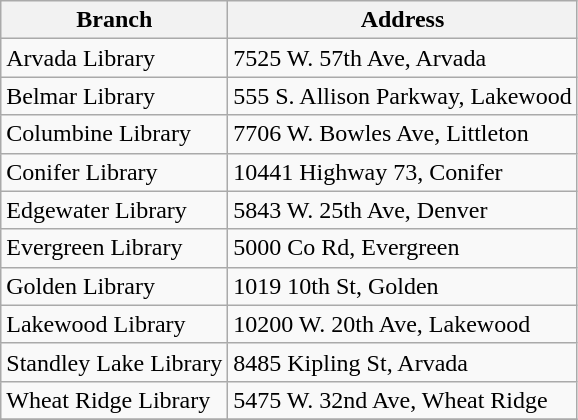<table class="wikitable">
<tr>
<th>Branch</th>
<th>Address</th>
</tr>
<tr>
<td>Arvada Library</td>
<td>7525 W. 57th Ave, Arvada</td>
</tr>
<tr>
<td>Belmar Library</td>
<td>555 S. Allison Parkway, Lakewood</td>
</tr>
<tr>
<td>Columbine Library</td>
<td>7706 W. Bowles Ave, Littleton</td>
</tr>
<tr>
<td>Conifer Library</td>
<td>10441 Highway 73, Conifer</td>
</tr>
<tr>
<td>Edgewater Library</td>
<td>5843 W. 25th Ave, Denver</td>
</tr>
<tr>
<td>Evergreen Library</td>
<td>5000 Co Rd, Evergreen</td>
</tr>
<tr>
<td>Golden Library</td>
<td>1019 10th St, Golden</td>
</tr>
<tr>
<td>Lakewood Library</td>
<td>10200 W. 20th Ave, Lakewood</td>
</tr>
<tr>
<td>Standley Lake Library</td>
<td>8485 Kipling St, Arvada</td>
</tr>
<tr>
<td>Wheat Ridge Library</td>
<td>5475 W. 32nd Ave, Wheat Ridge</td>
</tr>
<tr>
</tr>
</table>
